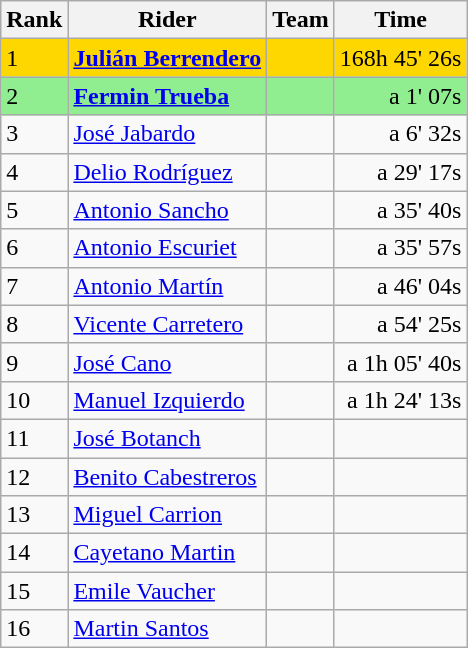<table class="wikitable">
<tr>
<th>Rank</th>
<th>Rider</th>
<th>Team</th>
<th>Time</th>
</tr>
<tr bgcolor=gold>
<td>1</td>
<td>  	<strong><a href='#'>Julián Berrendero</a></strong></td>
<td></td>
<td align="right">168h 45' 26s</td>
</tr>
<tr bgcolor=lightgreen>
<td>2</td>
<td>  	<strong><a href='#'>Fermin Trueba</a></strong></td>
<td></td>
<td align="right">a 1' 07s</td>
</tr>
<tr>
<td>3</td>
<td>  	<a href='#'>José Jabardo</a></td>
<td></td>
<td align="right">a 6' 32s</td>
</tr>
<tr>
<td>4</td>
<td>  	<a href='#'>Delio Rodríguez</a></td>
<td></td>
<td align="right">a 29' 17s</td>
</tr>
<tr>
<td>5</td>
<td>  	<a href='#'>Antonio Sancho</a></td>
<td></td>
<td align="right">a 35' 40s</td>
</tr>
<tr>
<td>6</td>
<td>  	<a href='#'>Antonio Escuriet</a></td>
<td></td>
<td align="right">a 35' 57s</td>
</tr>
<tr>
<td>7</td>
<td>  	<a href='#'>Antonio Martín</a></td>
<td></td>
<td align="right">a 46' 04s</td>
</tr>
<tr>
<td>8</td>
<td>  	<a href='#'>Vicente Carretero</a></td>
<td></td>
<td align="right">a 54' 25s</td>
</tr>
<tr>
<td>9</td>
<td>  	<a href='#'>José Cano</a></td>
<td></td>
<td align="right">a 1h 05' 40s</td>
</tr>
<tr>
<td>10</td>
<td>  	<a href='#'>Manuel Izquierdo</a></td>
<td></td>
<td align="right">a 1h 24' 13s</td>
</tr>
<tr>
<td>11</td>
<td>  	<a href='#'>José Botanch</a></td>
<td></td>
<td align="right"></td>
</tr>
<tr>
<td>12</td>
<td>  	<a href='#'>Benito Cabestreros</a></td>
<td></td>
<td align="right"></td>
</tr>
<tr>
<td>13</td>
<td>  	<a href='#'>Miguel Carrion</a></td>
<td></td>
<td align="right"></td>
</tr>
<tr>
<td>14</td>
<td>  	<a href='#'>Cayetano Martin</a></td>
<td></td>
<td align="right"></td>
</tr>
<tr>
<td>15</td>
<td>	<a href='#'>Emile Vaucher</a></td>
<td></td>
<td align="right"></td>
</tr>
<tr>
<td>16</td>
<td>  	<a href='#'>Martin Santos</a></td>
<td></td>
<td align="right"></td>
</tr>
</table>
